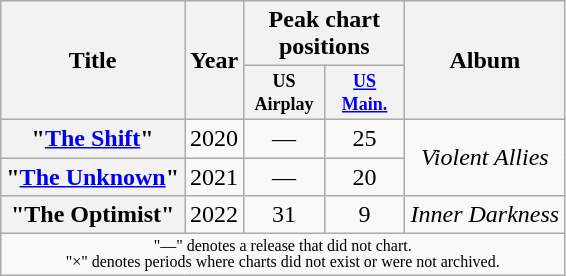<table class="wikitable plainrowheaders" style="text-align:center;">
<tr>
<th scope="col" rowspan="2">Title</th>
<th scope="col" rowspan="2">Year</th>
<th scope="col" colspan="2">Peak chart positions</th>
<th scope="col" rowspan="2">Album</th>
</tr>
<tr>
<th style="width:4em;font-size:75%">US<br>Airplay</th>
<th style="width:4em;font-size:75%"><a href='#'>US<br>Main.</a></th>
</tr>
<tr>
<th scope="row">"<a href='#'>The Shift</a>"</th>
<td>2020</td>
<td>—</td>
<td>25</td>
<td rowspan="2"><em>Violent Allies</em></td>
</tr>
<tr>
<th scope="row">"<a href='#'>The Unknown</a>"</th>
<td>2021</td>
<td>—</td>
<td>20</td>
</tr>
<tr>
<th scope="row">"The Optimist" </th>
<td>2022</td>
<td>31</td>
<td>9</td>
<td><em>Inner Darkness</em></td>
</tr>
<tr>
<td colspan="8" style="text-align:center; font-size:8pt;">"—" denotes a release that did not chart.<br>"×" denotes periods where charts did not exist or were not archived.</td>
</tr>
</table>
